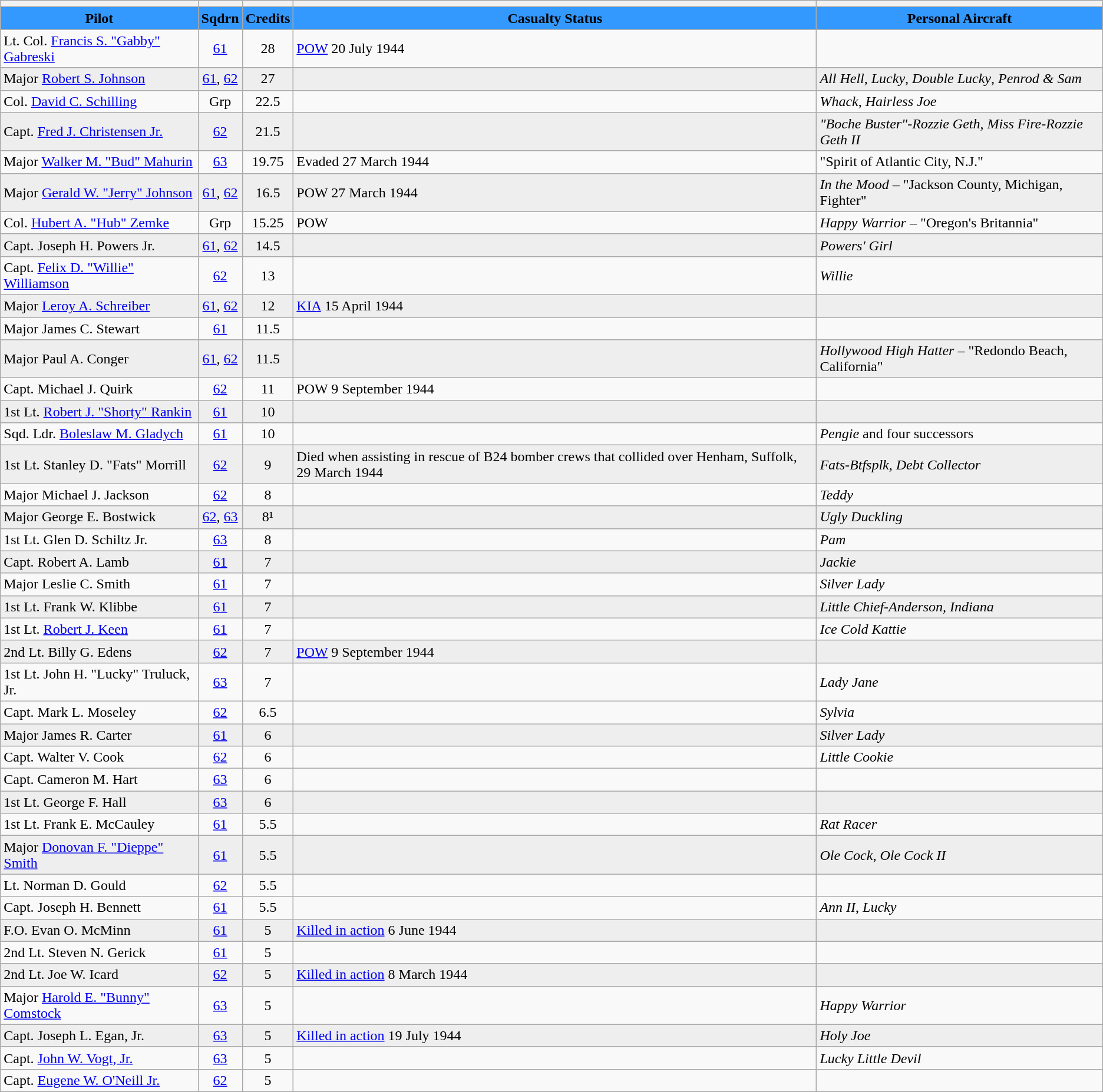<table class="wikitable">
<tr>
<th></th>
<th></th>
<th></th>
<th></th>
<th></th>
</tr>
<tr style="background:#39f;">
<td align=center><span><strong>Pilot</strong></span></td>
<td><span><strong>Sqdrn</strong></span></td>
<td><span><strong>Credits</strong></span></td>
<td align=center><span><strong>Casualty Status</strong></span></td>
<td align=center><span><strong>Personal Aircraft</strong></span></td>
</tr>
<tr>
<td>Lt. Col. <a href='#'>Francis S. "Gabby" Gabreski</a></td>
<td align=center><a href='#'>61</a></td>
<td align=center>28</td>
<td><a href='#'>POW</a> 20 July 1944</td>
<td></td>
</tr>
<tr style="background:#eee;">
<td>Major <a href='#'>Robert S. Johnson</a></td>
<td align=center><a href='#'>61</a>, <a href='#'>62</a></td>
<td align=center>27</td>
<td></td>
<td><em>All Hell</em>, <em>Lucky</em>, <em>Double Lucky</em>, <em>Penrod & Sam</em></td>
</tr>
<tr>
<td>Col. <a href='#'>David C. Schilling</a></td>
<td align=center>Grp</td>
<td align=center>22.5</td>
<td></td>
<td><em>Whack</em>, <em>Hairless Joe</em></td>
</tr>
<tr style="background:#eee;">
<td>Capt. <a href='#'>Fred J. Christensen Jr.</a></td>
<td align=center><a href='#'>62</a></td>
<td align=center>21.5</td>
<td></td>
<td><em>"Boche Buster"-Rozzie Geth</em>, <em>Miss Fire-Rozzie Geth II</em></td>
</tr>
<tr>
<td>Major <a href='#'>Walker M. "Bud" Mahurin</a></td>
<td align=center><a href='#'>63</a></td>
<td align=center>19.75</td>
<td>Evaded 27 March 1944</td>
<td>"Spirit of Atlantic City, N.J."</td>
</tr>
<tr style="background:#eee;">
<td>Major <a href='#'>Gerald W. "Jerry" Johnson</a></td>
<td align=center><a href='#'>61</a>, <a href='#'>62</a></td>
<td align=center>16.5</td>
<td>POW 27 March 1944</td>
<td><em>In the Mood</em> – "Jackson County, Michigan, Fighter"</td>
</tr>
<tr>
<td>Col. <a href='#'>Hubert A. "Hub" Zemke</a></td>
<td align=center>Grp</td>
<td align=center>15.25</td>
<td>POW</td>
<td><em>Happy Warrior</em> – "Oregon's Britannia"</td>
</tr>
<tr style="background:#eee;">
<td>Capt. Joseph H. Powers Jr.</td>
<td align=center><a href='#'>61</a>, <a href='#'>62</a></td>
<td align=center>14.5</td>
<td></td>
<td><em>Powers' Girl</em></td>
</tr>
<tr>
<td>Capt. <a href='#'>Felix D. "Willie" Williamson</a></td>
<td align="center"><a href='#'>62</a></td>
<td align=center>13</td>
<td></td>
<td><em>Willie</em></td>
</tr>
<tr style="background:#eee;">
<td>Major <a href='#'>Leroy A. Schreiber</a></td>
<td align=center><a href='#'>61</a>, <a href='#'>62</a></td>
<td align=center>12</td>
<td><a href='#'>KIA</a> 15 April 1944</td>
<td></td>
</tr>
<tr>
<td>Major James C. Stewart</td>
<td align=center><a href='#'>61</a></td>
<td align=center>11.5</td>
<td></td>
<td></td>
</tr>
<tr style="background:#eee;">
<td>Major Paul A. Conger</td>
<td align=center><a href='#'>61</a>, <a href='#'>62</a></td>
<td align=center>11.5</td>
<td></td>
<td><em>Hollywood High Hatter</em> – "Redondo Beach, California"</td>
</tr>
<tr>
<td>Capt. Michael J. Quirk</td>
<td align=center><a href='#'>62</a></td>
<td align=center>11</td>
<td>POW 9 September 1944</td>
<td></td>
</tr>
<tr style="background:#eee;">
<td>1st Lt. <a href='#'>Robert J. "Shorty" Rankin</a></td>
<td align="center"><a href='#'>61</a></td>
<td align=center>10</td>
<td></td>
<td></td>
</tr>
<tr>
<td>Sqd. Ldr. <a href='#'>Boleslaw M. Gladych</a></td>
<td align=center><a href='#'>61</a></td>
<td align=center>10</td>
<td></td>
<td><em>Pengie</em> and four successors</td>
</tr>
<tr style="background:#eee;">
<td>1st Lt. Stanley D. "Fats" Morrill</td>
<td align=center><a href='#'>62</a></td>
<td align=center>9</td>
<td>Died when assisting in rescue of B24 bomber crews that collided over Henham, Suffolk, 29 March 1944</td>
<td><em>Fats-Btfsplk</em>, <em>Debt Collector</em></td>
</tr>
<tr>
<td>Major Michael J. Jackson</td>
<td align=center><a href='#'>62</a></td>
<td align=center>8</td>
<td></td>
<td><em>Teddy</em></td>
</tr>
<tr style="background:#eee;">
<td>Major George E. Bostwick</td>
<td align=center><a href='#'>62</a>, <a href='#'>63</a></td>
<td align=center>8¹</td>
<td></td>
<td><em>Ugly Duckling</em></td>
</tr>
<tr>
<td>1st Lt. Glen D. Schiltz Jr.</td>
<td align=center><a href='#'>63</a></td>
<td align=center>8</td>
<td></td>
<td><em>Pam</em></td>
</tr>
<tr style="background:#eee;">
<td>Capt. Robert A. Lamb</td>
<td align=center><a href='#'>61</a></td>
<td align=center>7</td>
<td></td>
<td><em>Jackie</em></td>
</tr>
<tr>
<td>Major Leslie C. Smith</td>
<td align=center><a href='#'>61</a></td>
<td align=center>7</td>
<td></td>
<td><em>Silver Lady</em></td>
</tr>
<tr style="background:#eee;">
<td>1st Lt. Frank W. Klibbe</td>
<td align=center><a href='#'>61</a></td>
<td align=center>7</td>
<td></td>
<td><em>Little Chief-Anderson, Indiana</em></td>
</tr>
<tr>
<td>1st Lt. <a href='#'>Robert J. Keen</a></td>
<td align=center><a href='#'>61</a></td>
<td align=center>7</td>
<td></td>
<td><em>Ice Cold Kattie</em></td>
</tr>
<tr style="background:#eee;">
<td>2nd Lt. Billy G. Edens</td>
<td align=center><a href='#'>62</a></td>
<td align=center>7</td>
<td><a href='#'>POW</a> 9 September 1944</td>
<td></td>
</tr>
<tr>
<td>1st Lt. John H. "Lucky" Truluck, Jr.</td>
<td align=center><a href='#'>63</a></td>
<td align=center>7</td>
<td></td>
<td><em>Lady Jane</em></td>
</tr>
<tr>
<td>Capt. Mark L. Moseley</td>
<td align=center><a href='#'>62</a></td>
<td align=center>6.5</td>
<td></td>
<td><em>Sylvia</em></td>
</tr>
<tr style="background:#eee;">
<td>Major James R. Carter</td>
<td align=center><a href='#'>61</a></td>
<td align=center>6</td>
<td></td>
<td><em>Silver Lady</em></td>
</tr>
<tr>
<td>Capt. Walter V. Cook</td>
<td align=center><a href='#'>62</a></td>
<td align=center>6</td>
<td></td>
<td><em>Little Cookie</em></td>
</tr>
<tr>
<td>Capt. Cameron M. Hart</td>
<td align=center><a href='#'>63</a></td>
<td align=center>6</td>
<td></td>
<td></td>
</tr>
<tr style="background:#eee;">
<td>1st Lt. George F. Hall</td>
<td align=center><a href='#'>63</a></td>
<td align=center>6</td>
<td></td>
<td></td>
</tr>
<tr>
<td>1st Lt. Frank E. McCauley</td>
<td align=center><a href='#'>61</a></td>
<td align=center>5.5</td>
<td></td>
<td><em>Rat Racer</em></td>
</tr>
<tr style="background:#eee;">
<td>Major <a href='#'>Donovan F. "Dieppe" Smith</a></td>
<td align=center><a href='#'>61</a></td>
<td align=center>5.5</td>
<td></td>
<td><em>Ole Cock</em>, <em>Ole Cock II</em></td>
</tr>
<tr>
<td>Lt. Norman D. Gould</td>
<td align=center><a href='#'>62</a></td>
<td align=center>5.5</td>
<td></td>
<td></td>
</tr>
<tr>
<td>Capt. Joseph H. Bennett</td>
<td align=center><a href='#'>61</a></td>
<td align=center>5.5</td>
<td></td>
<td><em>Ann II</em>, <em>Lucky</em></td>
</tr>
<tr style="background:#eee;">
<td>F.O. Evan O. McMinn</td>
<td align=center><a href='#'>61</a></td>
<td align=center>5</td>
<td><a href='#'>Killed in action</a> 6 June 1944</td>
<td></td>
</tr>
<tr>
<td>2nd Lt. Steven N. Gerick</td>
<td align=center><a href='#'>61</a></td>
<td align=center>5</td>
<td></td>
<td></td>
</tr>
<tr style="background:#eee;">
<td>2nd Lt. Joe W. Icard</td>
<td align=center><a href='#'>62</a></td>
<td align=center>5</td>
<td><a href='#'>Killed in action</a> 8 March 1944</td>
<td></td>
</tr>
<tr>
<td>Major <a href='#'>Harold E. "Bunny" Comstock</a></td>
<td align=center><a href='#'>63</a></td>
<td align=center>5</td>
<td></td>
<td><em>Happy Warrior</em></td>
</tr>
<tr style="background:#eee;">
<td>Capt. Joseph L. Egan, Jr.</td>
<td align=center><a href='#'>63</a></td>
<td align=center>5</td>
<td><a href='#'>Killed in action</a> 19 July 1944</td>
<td><em>Holy Joe</em></td>
</tr>
<tr>
<td>Capt. <a href='#'>John W. Vogt, Jr.</a></td>
<td align=center><a href='#'>63</a></td>
<td align=center>5</td>
<td></td>
<td><em>Lucky Little Devil</em></td>
</tr>
<tr>
<td>Capt. <a href='#'>Eugene W. O'Neill Jr.</a></td>
<td align=center><a href='#'>62</a></td>
<td align=center>5</td>
<td></td>
<td></td>
</tr>
</table>
